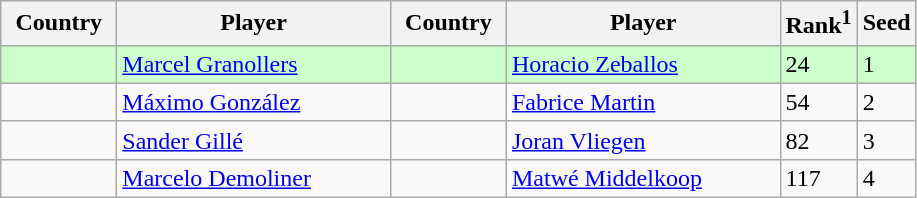<table class="sortable wikitable">
<tr>
<th width="70">Country</th>
<th width="175">Player</th>
<th width="70">Country</th>
<th width="175">Player</th>
<th>Rank<sup>1</sup></th>
<th>Seed</th>
</tr>
<tr style="background:#cfc;">
<td></td>
<td><a href='#'>Marcel Granollers</a></td>
<td></td>
<td><a href='#'>Horacio Zeballos</a></td>
<td>24</td>
<td>1</td>
</tr>
<tr>
<td></td>
<td><a href='#'>Máximo González</a></td>
<td></td>
<td><a href='#'>Fabrice Martin</a></td>
<td>54</td>
<td>2</td>
</tr>
<tr>
<td></td>
<td><a href='#'>Sander Gillé</a></td>
<td></td>
<td><a href='#'>Joran Vliegen</a></td>
<td>82</td>
<td>3</td>
</tr>
<tr>
<td></td>
<td><a href='#'>Marcelo Demoliner</a></td>
<td></td>
<td><a href='#'>Matwé Middelkoop</a></td>
<td>117</td>
<td>4</td>
</tr>
</table>
